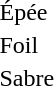<table>
<tr>
<td rowspan="2">Épée</td>
<td rowspan="2"></td>
<td rowspan="2"></td>
<td></td>
</tr>
<tr>
<td></td>
</tr>
<tr>
<td rowspan="2">Foil</td>
<td rowspan="2"></td>
<td rowspan="2"></td>
<td></td>
</tr>
<tr>
<td></td>
</tr>
<tr>
<td rowspan="2">Sabre</td>
<td rowspan="2"></td>
<td rowspan="2"></td>
<td></td>
</tr>
<tr>
<td></td>
</tr>
</table>
